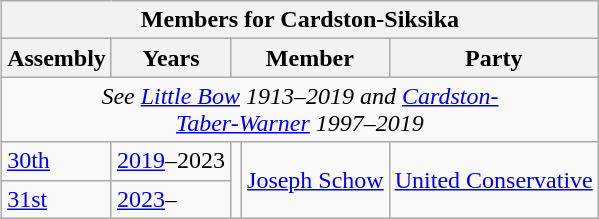<table class="wikitable" align=right>
<tr>
<th colspan=5>Members for Cardston-Siksika</th>
</tr>
<tr>
<th>Assembly</th>
<th>Years</th>
<th colspan="2">Member</th>
<th>Party</th>
</tr>
<tr>
<td align="center" colspan=5><em>See <a href='#'>Little Bow</a> 1913–2019 and <a href='#'>Cardston-<br>Taber-Warner</a> 1997–2019</em></td>
</tr>
<tr>
<td><a href='#'>30th</a></td>
<td><a href='#'>2019</a>–2023</td>
<td rowspan=2 ></td>
<td rowspan=2><a href='#'>Joseph Schow</a></td>
<td rowspan=2><a href='#'>United Conservative</a></td>
</tr>
<tr>
<td><a href='#'>31st</a></td>
<td><a href='#'>2023</a>–</td>
</tr>
</table>
